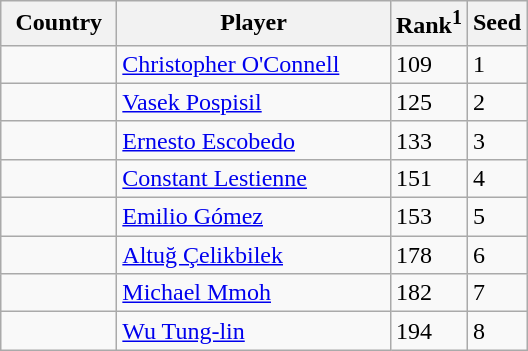<table class="sortable wikitable">
<tr>
<th width="70">Country</th>
<th width="175">Player</th>
<th>Rank<sup>1</sup></th>
<th>Seed</th>
</tr>
<tr>
<td></td>
<td><a href='#'>Christopher O'Connell</a></td>
<td>109</td>
<td>1</td>
</tr>
<tr>
<td></td>
<td><a href='#'>Vasek Pospisil</a></td>
<td>125</td>
<td>2</td>
</tr>
<tr>
<td></td>
<td><a href='#'>Ernesto Escobedo</a></td>
<td>133</td>
<td>3</td>
</tr>
<tr>
<td></td>
<td><a href='#'>Constant Lestienne</a></td>
<td>151</td>
<td>4</td>
</tr>
<tr>
<td></td>
<td><a href='#'>Emilio Gómez</a></td>
<td>153</td>
<td>5</td>
</tr>
<tr>
<td></td>
<td><a href='#'>Altuğ Çelikbilek</a></td>
<td>178</td>
<td>6</td>
</tr>
<tr>
<td></td>
<td><a href='#'>Michael Mmoh</a></td>
<td>182</td>
<td>7</td>
</tr>
<tr>
<td></td>
<td><a href='#'>Wu Tung-lin</a></td>
<td>194</td>
<td>8</td>
</tr>
</table>
